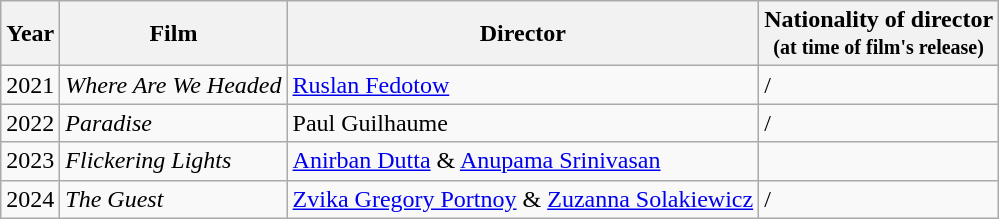<table class="wikitable">
<tr>
<th>Year</th>
<th>Film</th>
<th>Director</th>
<th>Nationality of director<br><small>(at time of film's release)</small></th>
</tr>
<tr>
<td>2021</td>
<td><em>Where Are We Headed</em></td>
<td><a href='#'>Ruslan Fedotow</a></td>
<td> / </td>
</tr>
<tr>
<td>2022</td>
<td><em>Paradise</em> </td>
<td>Paul Guilhaume</td>
<td> / </td>
</tr>
<tr>
<td>2023</td>
<td><em>Flickering Lights</em> </td>
<td><a href='#'>Anirban Dutta</a> & <a href='#'>Anupama Srinivasan</a></td>
<td></td>
</tr>
<tr>
<td>2024</td>
<td><em>The Guest</em> </td>
<td><a href='#'>Zvika Gregory Portnoy</a> & <a href='#'>Zuzanna Solakiewicz</a></td>
<td> / </td>
</tr>
</table>
